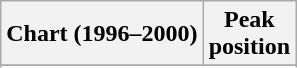<table class="wikitable sortable plainrowheaders" style="text-align:center">
<tr>
<th scope="col">Chart (1996–2000)</th>
<th scope="col">Peak<br>position</th>
</tr>
<tr>
</tr>
<tr>
</tr>
</table>
